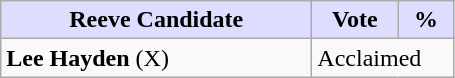<table class="wikitable">
<tr>
<th style="background:#ddf; width:200px;">Reeve Candidate</th>
<th style="background:#ddf; width:50px;">Vote</th>
<th style="background:#ddf; width:30px;">%</th>
</tr>
<tr>
<td><strong>Lee Hayden</strong> (X)</td>
<td colspan="2">Acclaimed</td>
</tr>
</table>
